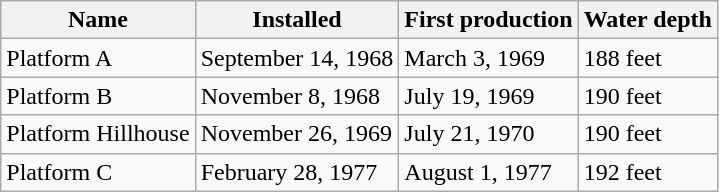<table class="wikitable">
<tr>
<th>Name</th>
<th>Installed</th>
<th>First production</th>
<th>Water depth</th>
</tr>
<tr>
<td>Platform A</td>
<td>September 14, 1968</td>
<td>March 3, 1969</td>
<td>188 feet</td>
</tr>
<tr>
<td>Platform B</td>
<td>November 8, 1968</td>
<td>July 19, 1969</td>
<td>190 feet</td>
</tr>
<tr>
<td>Platform Hillhouse</td>
<td>November 26, 1969</td>
<td>July 21, 1970</td>
<td>190 feet</td>
</tr>
<tr>
<td>Platform C</td>
<td>February 28, 1977</td>
<td>August 1, 1977</td>
<td>192 feet</td>
</tr>
</table>
